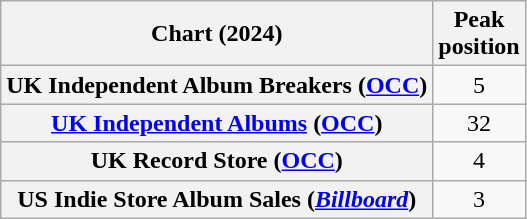<table class="wikitable sortable plainrowheaders" style="text-align:center">
<tr>
<th scope="col">Chart (2024)</th>
<th scope="col">Peak<br>position</th>
</tr>
<tr>
<th scope="row">UK Independent Album Breakers (<a href='#'>OCC</a>)</th>
<td>5</td>
</tr>
<tr>
<th scope="row"><a href='#'>UK Independent Albums</a> (<a href='#'>OCC</a>)</th>
<td>32</td>
</tr>
<tr>
<th scope="row">UK Record Store (<a href='#'>OCC</a>)</th>
<td>4</td>
</tr>
<tr>
<th scope="row">US Indie Store Album Sales (<em><a href='#'>Billboard</a></em>)</th>
<td>3</td>
</tr>
</table>
